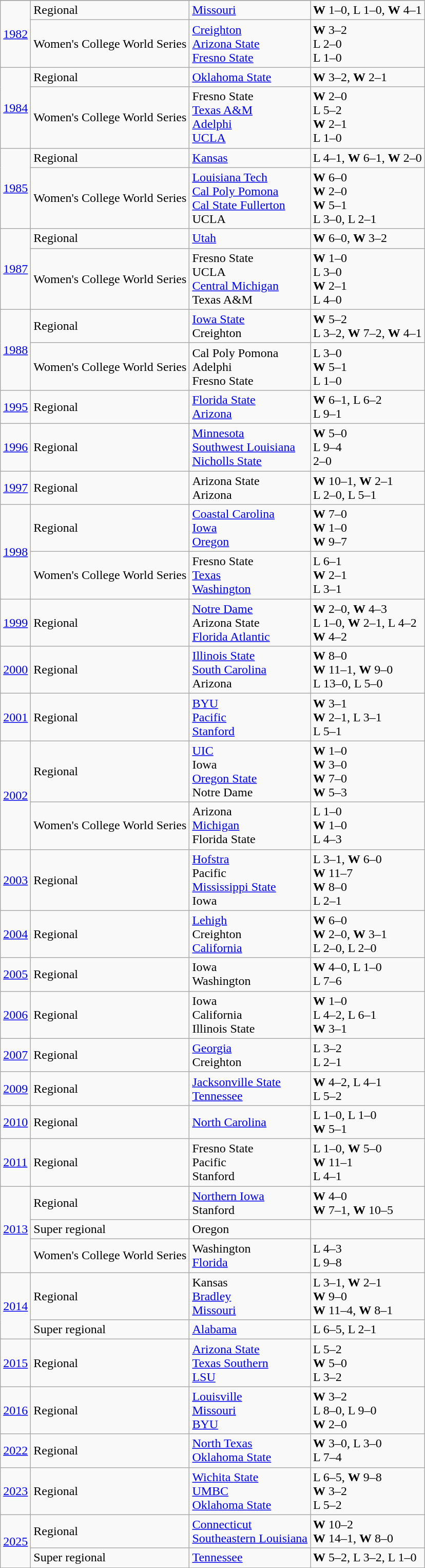<table class="wikitable collapsible collapsed">
<tr>
</tr>
<tr>
<td rowspan=2><a href='#'>1982</a></td>
<td>Regional</td>
<td><a href='#'>Missouri</a></td>
<td><strong>W</strong> 1–0, L 1–0, <strong>W</strong> 4–1</td>
</tr>
<tr>
<td>Women's College World Series</td>
<td><a href='#'>Creighton</a> <br> <a href='#'>Arizona State</a> <br> <a href='#'>Fresno State</a></td>
<td><strong>W</strong> 3–2 <br> L 2–0 <br> L 1–0</td>
</tr>
<tr>
<td rowspan=2><a href='#'>1984</a></td>
<td>Regional</td>
<td><a href='#'>Oklahoma State</a></td>
<td><strong>W</strong> 3–2, <strong>W</strong> 2–1</td>
</tr>
<tr>
<td>Women's College World Series</td>
<td>Fresno State <br> <a href='#'>Texas A&M</a> <br> <a href='#'>Adelphi</a> <br> <a href='#'>UCLA</a></td>
<td><strong>W</strong> 2–0 <br> L 5–2 <br> <strong>W</strong> 2–1 <br> L 1–0</td>
</tr>
<tr>
<td rowspan=2><a href='#'>1985</a></td>
<td>Regional</td>
<td><a href='#'>Kansas</a></td>
<td>L 4–1, <strong>W</strong> 6–1, <strong>W</strong> 2–0</td>
</tr>
<tr>
<td>Women's College World Series</td>
<td><a href='#'>Louisiana Tech</a> <br> <a href='#'>Cal Poly Pomona</a> <br> <a href='#'>Cal State Fullerton</a> <br> UCLA</td>
<td><strong>W</strong> 6–0 <br> <strong>W</strong> 2–0 <br> <strong>W</strong> 5–1 <br> L 3–0, L 2–1</td>
</tr>
<tr>
<td rowspan=2><a href='#'>1987</a></td>
<td>Regional</td>
<td><a href='#'>Utah</a></td>
<td><strong>W</strong> 6–0, <strong>W</strong> 3–2</td>
</tr>
<tr>
<td>Women's College World Series</td>
<td>Fresno State <br> UCLA <br> <a href='#'>Central Michigan</a> <br> Texas A&M</td>
<td><strong>W</strong> 1–0 <br> L 3–0 <br> <strong>W</strong> 2–1 <br> L 4–0</td>
</tr>
<tr>
<td rowspan=2><a href='#'>1988</a></td>
<td>Regional</td>
<td><a href='#'>Iowa State</a> <br> Creighton</td>
<td><strong>W</strong> 5–2 <br> L 3–2, <strong>W</strong> 7–2, <strong>W</strong> 4–1</td>
</tr>
<tr>
<td>Women's College World Series</td>
<td>Cal Poly Pomona <br> Adelphi <br> Fresno State</td>
<td>L 3–0 <br> <strong>W</strong> 5–1 <br> L 1–0</td>
</tr>
<tr>
<td><a href='#'>1995</a></td>
<td>Regional</td>
<td><a href='#'>Florida State</a> <br> <a href='#'>Arizona</a></td>
<td><strong>W</strong> 6–1, L 6–2 <br> L 9–1</td>
</tr>
<tr>
<td><a href='#'>1996</a></td>
<td>Regional</td>
<td><a href='#'>Minnesota</a> <br> <a href='#'>Southwest Louisiana</a> <br> <a href='#'>Nicholls State</a></td>
<td><strong>W</strong> 5–0 <br> L 9–4 <br> 2–0</td>
</tr>
<tr>
<td><a href='#'>1997</a></td>
<td>Regional</td>
<td>Arizona State <br> Arizona</td>
<td><strong>W</strong> 10–1, <strong>W</strong> 2–1 <br> L 2–0, L 5–1</td>
</tr>
<tr>
<td rowspan=2><a href='#'>1998</a></td>
<td>Regional</td>
<td><a href='#'>Coastal Carolina</a> <br> <a href='#'>Iowa</a> <br> <a href='#'>Oregon</a></td>
<td><strong>W</strong> 7–0 <br> <strong>W</strong> 1–0 <br> <strong>W</strong> 9–7</td>
</tr>
<tr>
<td>Women's College World Series</td>
<td>Fresno State <br> <a href='#'>Texas</a> <br> <a href='#'>Washington</a></td>
<td>L 6–1 <br> <strong>W</strong> 2–1 <br> L 3–1</td>
</tr>
<tr>
<td><a href='#'>1999</a></td>
<td>Regional</td>
<td><a href='#'>Notre Dame</a> <br> Arizona State <br> <a href='#'>Florida Atlantic</a></td>
<td><strong>W</strong> 2–0, <strong>W</strong> 4–3 <br> L 1–0, <strong>W</strong> 2–1, L 4–2 <br> <strong>W</strong> 4–2</td>
</tr>
<tr>
<td><a href='#'>2000</a></td>
<td>Regional</td>
<td><a href='#'>Illinois State</a> <br> <a href='#'>South Carolina</a> <br> Arizona</td>
<td><strong>W</strong> 8–0 <br> <strong>W</strong> 11–1, <strong>W</strong> 9–0 <br> L 13–0, L 5–0</td>
</tr>
<tr>
<td><a href='#'>2001</a></td>
<td>Regional</td>
<td><a href='#'>BYU</a> <br> <a href='#'>Pacific</a> <br> <a href='#'>Stanford</a></td>
<td><strong>W</strong> 3–1 <br> <strong>W</strong> 2–1, L 3–1 <br> L 5–1</td>
</tr>
<tr>
<td rowspan=2><a href='#'>2002</a></td>
<td>Regional</td>
<td><a href='#'>UIC</a> <br> Iowa <br> <a href='#'>Oregon State</a> <br> Notre Dame</td>
<td><strong>W</strong> 1–0 <br> <strong>W</strong> 3–0 <br> <strong>W</strong> 7–0 <br> <strong>W</strong> 5–3</td>
</tr>
<tr>
<td>Women's College World Series</td>
<td>Arizona <br> <a href='#'>Michigan</a> <br> Florida State</td>
<td>L 1–0 <br> <strong>W</strong> 1–0 <br> L 4–3</td>
</tr>
<tr>
<td><a href='#'>2003</a></td>
<td>Regional</td>
<td><a href='#'>Hofstra</a> <br> Pacific <br> <a href='#'>Mississippi State</a> <br> Iowa</td>
<td>L 3–1, <strong>W</strong> 6–0 <br> <strong>W</strong> 11–7 <br> <strong>W</strong> 8–0 <br> L 2–1</td>
</tr>
<tr>
<td><a href='#'>2004</a></td>
<td>Regional</td>
<td><a href='#'>Lehigh</a> <br> Creighton <br> <a href='#'>California</a></td>
<td><strong>W</strong> 6–0 <br> <strong>W</strong> 2–0, <strong>W</strong> 3–1 <br> L 2–0, L 2–0</td>
</tr>
<tr>
<td><a href='#'>2005</a></td>
<td>Regional</td>
<td>Iowa <br> Washington</td>
<td><strong>W</strong> 4–0, L 1–0 <br> L 7–6</td>
</tr>
<tr>
<td><a href='#'>2006</a></td>
<td>Regional</td>
<td>Iowa <br> California <br> Illinois State</td>
<td><strong>W</strong> 1–0 <br> L 4–2, L 6–1 <br> <strong>W</strong> 3–1</td>
</tr>
<tr>
<td><a href='#'>2007</a></td>
<td>Regional</td>
<td><a href='#'>Georgia</a> <br> Creighton</td>
<td>L 3–2 <br> L 2–1</td>
</tr>
<tr>
<td><a href='#'>2009</a></td>
<td>Regional</td>
<td><a href='#'>Jacksonville State</a> <br> <a href='#'>Tennessee</a></td>
<td><strong>W</strong> 4–2, L 4–1 <br> L 5–2</td>
</tr>
<tr>
<td><a href='#'>2010</a></td>
<td>Regional</td>
<td><a href='#'>North Carolina</a> <br> </td>
<td>L 1–0, L 1–0 <br> <strong>W</strong> 5–1</td>
</tr>
<tr>
<td><a href='#'>2011</a></td>
<td>Regional</td>
<td>Fresno State <br> Pacific <br> Stanford</td>
<td>L 1–0, <strong>W</strong> 5–0 <br> <strong>W</strong> 11–1 <br> L 4–1</td>
</tr>
<tr>
<td rowspan=3><a href='#'>2013</a></td>
<td>Regional</td>
<td><a href='#'>Northern Iowa</a> <br> Stanford</td>
<td><strong>W</strong> 4–0 <br> <strong>W</strong> 7–1, <strong>W</strong> 10–5</td>
</tr>
<tr>
<td>Super regional</td>
<td>Oregon</td>
<td></td>
</tr>
<tr>
<td>Women's College World Series</td>
<td>Washington <br> <a href='#'>Florida</a></td>
<td>L 4–3 <br> L 9–8</td>
</tr>
<tr>
<td rowspan=2><a href='#'>2014</a></td>
<td>Regional</td>
<td>Kansas <br> <a href='#'>Bradley</a> <br><a href='#'>Missouri</a></td>
<td>L 3–1, <strong>W</strong> 2–1 <br> <strong>W</strong> 9–0 <br> <strong>W</strong> 11–4, <strong>W</strong> 8–1</td>
</tr>
<tr>
<td>Super regional</td>
<td><a href='#'>Alabama</a></td>
<td>L 6–5, L 2–1</td>
</tr>
<tr>
<td><a href='#'>2015</a></td>
<td>Regional</td>
<td><a href='#'>Arizona State</a> <br> <a href='#'>Texas Southern</a> <br> <a href='#'>LSU</a></td>
<td>L 5–2 <br> <strong>W</strong> 5–0 <br> L 3–2</td>
</tr>
<tr>
<td><a href='#'>2016</a></td>
<td>Regional</td>
<td><a href='#'>Louisville</a> <br><a href='#'>Missouri</a> <br> <a href='#'>BYU</a></td>
<td><strong>W</strong> 3–2 <br> L 8–0, L 9–0 <br> <strong>W</strong> 2–0</td>
</tr>
<tr>
<td><a href='#'>2022</a></td>
<td>Regional</td>
<td><a href='#'>North Texas</a> <br> <a href='#'>Oklahoma State</a></td>
<td><strong>W</strong> 3–0, L 3–0 <br> L 7–4</td>
</tr>
<tr>
<td><a href='#'>2023</a></td>
<td>Regional</td>
<td><a href='#'>Wichita State</a> <br> <a href='#'>UMBC</a> <br> <a href='#'>Oklahoma State</a></td>
<td>L 6–5, <strong>W</strong> 9–8 <br> <strong>W</strong> 3–2 <br> L 5–2</td>
</tr>
<tr>
<td rowspan=2><a href='#'>2025</a></td>
<td>Regional</td>
<td><a href='#'>Connecticut</a> <br> <a href='#'>Southeastern Louisiana</a></td>
<td><strong>W</strong> 10–2 <br> <strong>W</strong> 14–1, <strong>W</strong> 8–0</td>
</tr>
<tr>
<td>Super regional</td>
<td><a href='#'>Tennessee</a></td>
<td><strong>W</strong> 5–2, L 3–2, L 1–0</td>
</tr>
</table>
